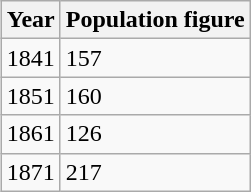<table class="wikitable" align="right">
<tr>
<th>Year</th>
<th>Population figure</th>
</tr>
<tr>
<td>1841</td>
<td>157</td>
</tr>
<tr>
<td>1851</td>
<td>160</td>
</tr>
<tr>
<td>1861</td>
<td>126</td>
</tr>
<tr>
<td>1871</td>
<td>217</td>
</tr>
</table>
